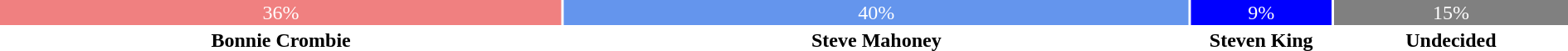<table style="width:100%; text-align:center;">
<tr style="color:white;">
<td style="background:lightcoral; width:36%;">36%</td>
<td style="background:cornflowerblue; width:40%;">40%</td>
<td style="background:blue; width:9%;">9%</td>
<td style="background:gray; width:15%;">15%</td>
</tr>
<tr>
<td><span><strong>Bonnie Crombie</strong></span></td>
<td><span><strong>Steve Mahoney</strong></span></td>
<td><span><strong>Steven King</strong></span></td>
<td><span><strong>Undecided</strong></span></td>
</tr>
</table>
